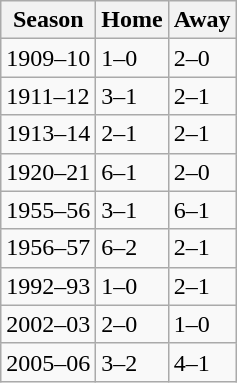<table class="wikitable">
<tr>
<th>Season</th>
<th>Home</th>
<th>Away</th>
</tr>
<tr>
<td>1909–10</td>
<td>1–0</td>
<td>2–0</td>
</tr>
<tr>
<td>1911–12</td>
<td>3–1</td>
<td>2–1</td>
</tr>
<tr>
<td>1913–14</td>
<td>2–1</td>
<td>2–1</td>
</tr>
<tr>
<td>1920–21</td>
<td>6–1</td>
<td>2–0</td>
</tr>
<tr>
<td>1955–56</td>
<td>3–1</td>
<td>6–1</td>
</tr>
<tr>
<td>1956–57</td>
<td>6–2</td>
<td>2–1</td>
</tr>
<tr>
<td>1992–93</td>
<td>1–0</td>
<td>2–1</td>
</tr>
<tr>
<td>2002–03</td>
<td>2–0</td>
<td>1–0</td>
</tr>
<tr>
<td>2005–06</td>
<td>3–2</td>
<td>4–1</td>
</tr>
</table>
